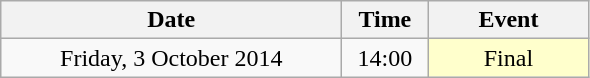<table class = "wikitable" style="text-align:center;">
<tr>
<th width=220>Date</th>
<th width=50>Time</th>
<th width=100>Event</th>
</tr>
<tr>
<td>Friday, 3 October 2014</td>
<td>14:00</td>
<td bgcolor=ffffcc>Final</td>
</tr>
</table>
